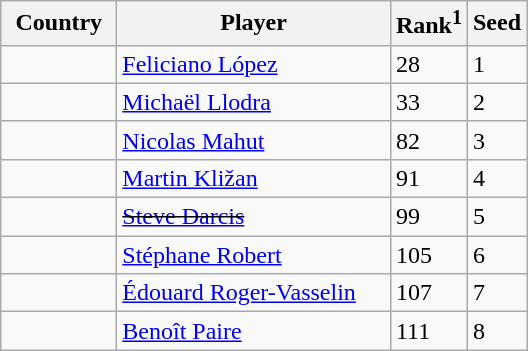<table class="sortable wikitable">
<tr>
<th width="70">Country</th>
<th width="175">Player</th>
<th>Rank<sup>1</sup></th>
<th>Seed</th>
</tr>
<tr>
<td></td>
<td><a href='#'>Feliciano López</a></td>
<td>28</td>
<td>1</td>
</tr>
<tr>
<td></td>
<td><a href='#'>Michaël Llodra</a></td>
<td>33</td>
<td>2</td>
</tr>
<tr>
<td></td>
<td><a href='#'>Nicolas Mahut</a></td>
<td>82</td>
<td>3</td>
</tr>
<tr>
<td></td>
<td><a href='#'>Martin Kližan</a></td>
<td>91</td>
<td>4</td>
</tr>
<tr>
<td></td>
<td><s><a href='#'>Steve Darcis</a></s></td>
<td>99</td>
<td>5</td>
</tr>
<tr>
<td></td>
<td><a href='#'>Stéphane Robert</a></td>
<td>105</td>
<td>6</td>
</tr>
<tr>
<td></td>
<td><a href='#'>Édouard Roger-Vasselin</a></td>
<td>107</td>
<td>7</td>
</tr>
<tr>
<td></td>
<td><a href='#'>Benoît Paire</a></td>
<td>111</td>
<td>8</td>
</tr>
</table>
